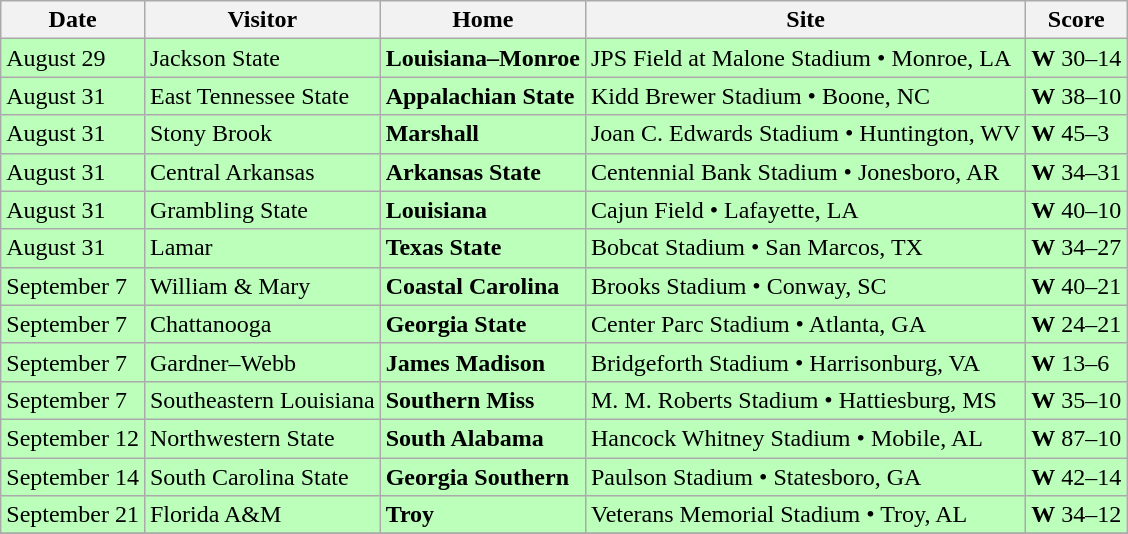<table class="wikitable">
<tr>
<th>Date</th>
<th>Visitor</th>
<th>Home</th>
<th>Site</th>
<th>Score</th>
</tr>
<tr style="background:#bfb;">
<td>August 29</td>
<td>Jackson State</td>
<td><strong>Louisiana–Monroe</strong></td>
<td>JPS Field at Malone Stadium • Monroe, LA</td>
<td><strong>W</strong> 30–14</td>
</tr>
<tr style="background:#bfb;">
<td>August 31</td>
<td>East Tennessee State</td>
<td><strong>Appalachian State</strong></td>
<td>Kidd Brewer Stadium • Boone, NC</td>
<td><strong>W</strong> 38–10</td>
</tr>
<tr style="background:#bfb;">
<td>August 31</td>
<td>Stony Brook</td>
<td><strong>Marshall</strong></td>
<td>Joan C. Edwards Stadium • Huntington, WV</td>
<td><strong>W</strong> 45–3</td>
</tr>
<tr style="background:#bfb;">
<td>August 31</td>
<td>Central Arkansas</td>
<td><strong>Arkansas State</strong></td>
<td>Centennial Bank Stadium • Jonesboro, AR</td>
<td><strong>W</strong> 34–31</td>
</tr>
<tr style="background:#bfb;">
<td>August 31</td>
<td>Grambling State</td>
<td><strong>Louisiana</strong></td>
<td>Cajun Field • Lafayette, LA</td>
<td><strong>W</strong> 40–10</td>
</tr>
<tr style="background:#bfb;">
<td>August 31</td>
<td>Lamar</td>
<td><strong>Texas State</strong></td>
<td>Bobcat Stadium • San Marcos, TX</td>
<td><strong>W</strong> 34–27</td>
</tr>
<tr style="background:#bfb;">
<td>September 7</td>
<td>William & Mary</td>
<td><strong>Coastal Carolina</strong></td>
<td>Brooks Stadium • Conway, SC</td>
<td><strong>W</strong> 40–21</td>
</tr>
<tr style="background:#bfb;">
<td>September 7</td>
<td>Chattanooga</td>
<td><strong>Georgia State</strong></td>
<td>Center Parc Stadium • Atlanta, GA</td>
<td><strong>W</strong> 24–21</td>
</tr>
<tr style="background:#bfb;">
<td>September 7</td>
<td>Gardner–Webb</td>
<td><strong>James Madison</strong></td>
<td>Bridgeforth Stadium • Harrisonburg, VA</td>
<td><strong>W</strong> 13–6</td>
</tr>
<tr style="background:#bfb;">
<td>September 7</td>
<td>Southeastern Louisiana</td>
<td><strong>Southern Miss</strong></td>
<td>M. M. Roberts Stadium • Hattiesburg, MS</td>
<td><strong>W</strong> 35–10</td>
</tr>
<tr style="background:#bfb;">
<td>September 12</td>
<td>Northwestern State</td>
<td><strong>South Alabama</strong></td>
<td>Hancock Whitney Stadium • Mobile, AL</td>
<td><strong>W</strong> 87–10</td>
</tr>
<tr style="background:#bfb;">
<td>September 14</td>
<td>South Carolina State</td>
<td><strong>Georgia Southern</strong></td>
<td>Paulson Stadium • Statesboro, GA</td>
<td><strong>W</strong> 42–14</td>
</tr>
<tr style="background:#bfb;">
<td>September 21</td>
<td>Florida A&M</td>
<td><strong>Troy</strong></td>
<td>Veterans Memorial Stadium • Troy, AL</td>
<td><strong>W</strong> 34–12</td>
</tr>
<tr>
</tr>
</table>
